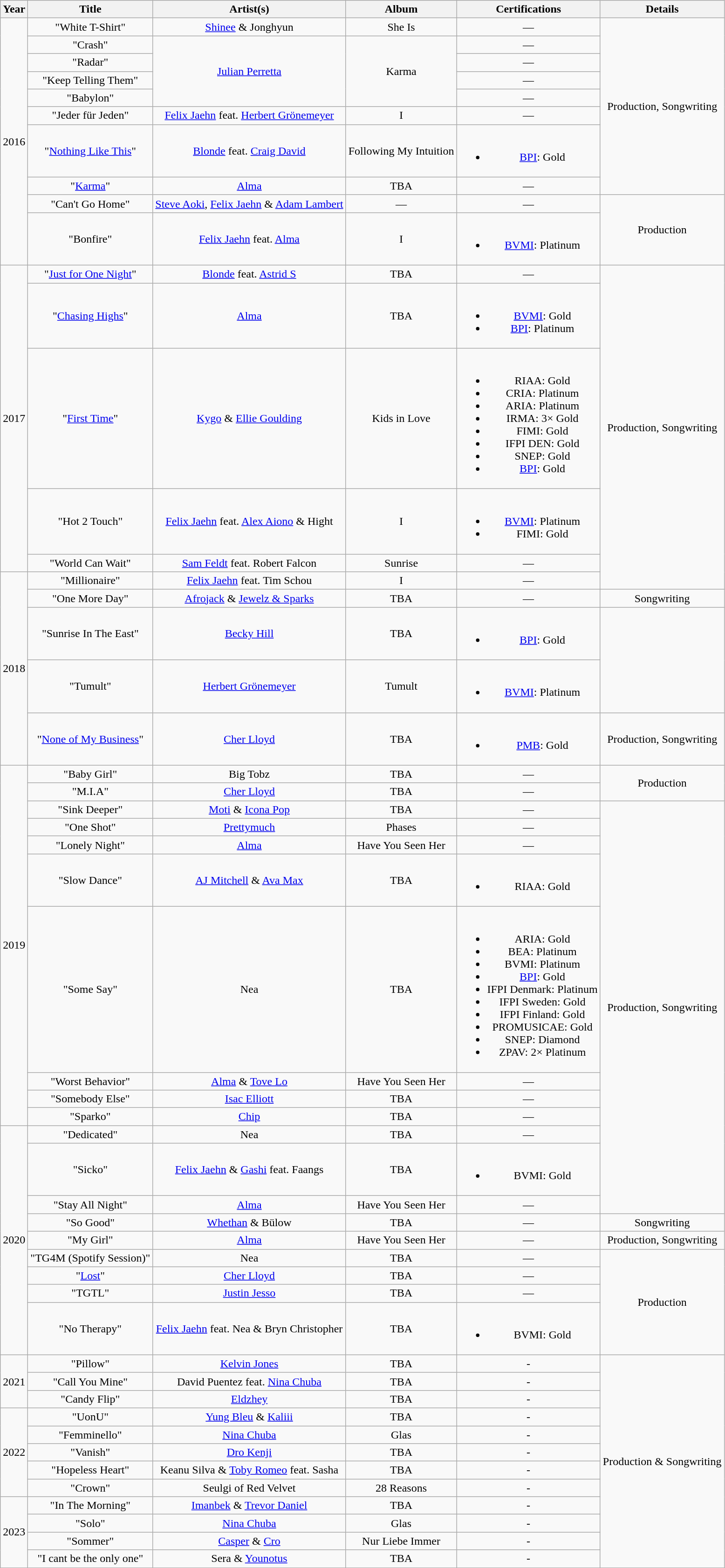<table class="wikitable" style="text-align:center;">
<tr>
<th>Year</th>
<th>Title</th>
<th>Artist(s)</th>
<th>Album</th>
<th>Certifications</th>
<th>Details</th>
</tr>
<tr>
<td rowspan=10>2016</td>
<td>"White T-Shirt"</td>
<td><a href='#'>Shinee</a> & Jonghyun</td>
<td>She Is</td>
<td>—</td>
<td rowspan="8">Production, Songwriting</td>
</tr>
<tr>
<td>"Crash"</td>
<td rowspan="4"><a href='#'>Julian Perretta</a></td>
<td rowspan="4">Karma</td>
<td>—</td>
</tr>
<tr>
<td>"Radar"</td>
<td>—</td>
</tr>
<tr>
<td>"Keep Telling Them"</td>
<td>—</td>
</tr>
<tr>
<td>"Babylon"</td>
<td>—</td>
</tr>
<tr>
<td>"Jeder für Jeden"</td>
<td><a href='#'>Felix Jaehn</a> feat. <a href='#'>Herbert Grönemeyer</a></td>
<td>I</td>
<td>—</td>
</tr>
<tr>
<td>"<a href='#'>Nothing Like This</a>"</td>
<td><a href='#'>Blonde</a> feat. <a href='#'>Craig David</a></td>
<td>Following My Intuition</td>
<td><br><ul><li><a href='#'>BPI</a>: Gold</li></ul></td>
</tr>
<tr>
<td>"<a href='#'>Karma</a>"</td>
<td><a href='#'>Alma</a></td>
<td>TBA</td>
<td>—</td>
</tr>
<tr>
<td>"Can't Go Home"</td>
<td><a href='#'>Steve Aoki</a>, <a href='#'>Felix Jaehn</a> & <a href='#'>Adam Lambert</a></td>
<td>—</td>
<td>—</td>
<td rowspan="2">Production</td>
</tr>
<tr>
<td>"Bonfire"</td>
<td><a href='#'>Felix Jaehn</a> feat. <a href='#'>Alma</a></td>
<td>I</td>
<td><br><ul><li><a href='#'>BVMI</a>: Platinum</li></ul></td>
</tr>
<tr>
<td rowspan=5>2017</td>
<td>"<a href='#'>Just for One Night</a>"</td>
<td><a href='#'>Blonde</a> feat. <a href='#'>Astrid S</a></td>
<td>TBA</td>
<td>—</td>
<td rowspan="6">Production, Songwriting</td>
</tr>
<tr>
<td>"<a href='#'>Chasing Highs</a>"</td>
<td><a href='#'>Alma</a></td>
<td>TBA</td>
<td><br><ul><li><a href='#'>BVMI</a>: Gold</li><li><a href='#'>BPI</a>: Platinum</li></ul></td>
</tr>
<tr>
<td>"<a href='#'>First Time</a>"</td>
<td><a href='#'>Kygo</a> & <a href='#'>Ellie Goulding</a></td>
<td>Kids in Love</td>
<td><br><ul><li>RIAA: Gold</li><li>CRIA: Platinum</li><li>ARIA: Platinum</li><li>IRMA: 3× Gold</li><li>FIMI: Gold</li><li>IFPI DEN: Gold</li><li>SNEP: Gold</li><li><a href='#'>BPI</a>: Gold</li></ul></td>
</tr>
<tr>
<td>"Hot 2 Touch"</td>
<td><a href='#'>Felix Jaehn</a> feat. <a href='#'>Alex Aiono</a> & Hight</td>
<td>I</td>
<td><br><ul><li><a href='#'>BVMI</a>: Platinum</li><li>FIMI: Gold</li></ul></td>
</tr>
<tr>
<td>"World Can Wait"</td>
<td><a href='#'>Sam Feldt</a> feat. Robert Falcon</td>
<td>Sunrise</td>
<td>—</td>
</tr>
<tr>
<td rowspan="5">2018</td>
<td>"Millionaire"</td>
<td><a href='#'>Felix Jaehn</a> feat. Tim Schou</td>
<td>I</td>
<td>—</td>
</tr>
<tr>
<td>"One More Day"</td>
<td><a href='#'>Afrojack</a> & <a href='#'>Jewelz & Sparks</a></td>
<td>TBA</td>
<td>—</td>
<td>Songwriting</td>
</tr>
<tr>
<td>"Sunrise In The East"</td>
<td><a href='#'>Becky Hill</a></td>
<td>TBA</td>
<td><br><ul><li><a href='#'>BPI</a>: Gold </li></ul></td>
</tr>
<tr>
<td>"Tumult"</td>
<td><a href='#'>Herbert Grönemeyer</a></td>
<td>Tumult</td>
<td><br><ul><li><a href='#'>BVMI</a>: Platinum </li></ul></td>
</tr>
<tr>
<td>"<a href='#'>None of My Business</a>"</td>
<td><a href='#'>Cher Lloyd</a></td>
<td>TBA</td>
<td><br><ul><li><a href='#'>PMB</a>: Gold</li></ul></td>
<td>Production, Songwriting</td>
</tr>
<tr>
<td rowspan="10">2019</td>
<td>"Baby Girl"</td>
<td>Big Tobz</td>
<td>TBA</td>
<td>—</td>
<td rowspan="2">Production</td>
</tr>
<tr>
<td>"M.I.A"</td>
<td><a href='#'>Cher Lloyd</a></td>
<td>TBA</td>
<td>—</td>
</tr>
<tr>
<td>"Sink Deeper"</td>
<td><a href='#'>Moti</a> & <a href='#'>Icona Pop</a></td>
<td>TBA</td>
<td>—</td>
<td rowspan="11">Production, Songwriting</td>
</tr>
<tr>
<td>"One Shot"</td>
<td><a href='#'>Prettymuch</a></td>
<td>Phases</td>
<td>—</td>
</tr>
<tr>
<td>"Lonely Night"</td>
<td><a href='#'>Alma</a></td>
<td>Have You Seen Her</td>
<td>—</td>
</tr>
<tr>
<td>"Slow Dance"</td>
<td><a href='#'>AJ Mitchell</a> & <a href='#'>Ava Max</a></td>
<td>TBA</td>
<td><br><ul><li>RIAA: Gold</li></ul></td>
</tr>
<tr>
<td>"Some Say"</td>
<td>Nea</td>
<td>TBA</td>
<td><br><ul><li>ARIA: Gold</li><li>BEA: Platinum</li><li>BVMI: Platinum</li><li><a href='#'>BPI</a>: Gold</li><li>IFPI Denmark: Platinum</li><li>IFPI Sweden: Gold</li><li>IFPI Finland: Gold</li><li>PROMUSICAE: Gold</li><li>SNEP: Diamond</li><li>ZPAV: 2× Platinum</li></ul></td>
</tr>
<tr>
<td>"Worst Behavior"</td>
<td><a href='#'>Alma</a> & <a href='#'>Tove Lo</a></td>
<td>Have You Seen Her</td>
<td>—</td>
</tr>
<tr>
<td>"Somebody Else"</td>
<td><a href='#'>Isac Elliott</a></td>
<td>TBA</td>
<td>—</td>
</tr>
<tr>
<td>"Sparko"</td>
<td><a href='#'>Chip</a></td>
<td>TBA</td>
<td>—</td>
</tr>
<tr>
<td rowspan="9">2020</td>
<td>"Dedicated"</td>
<td>Nea</td>
<td>TBA</td>
<td>—</td>
</tr>
<tr>
<td>"Sicko"</td>
<td><a href='#'>Felix Jaehn</a> & <a href='#'>Gashi</a> feat. Faangs</td>
<td>TBA</td>
<td><br><ul><li>BVMI: Gold</li></ul></td>
</tr>
<tr>
<td>"Stay All Night"</td>
<td><a href='#'>Alma</a></td>
<td>Have You Seen Her</td>
<td>—</td>
</tr>
<tr>
<td>"So Good"</td>
<td><a href='#'>Whethan</a> & Bülow</td>
<td>TBA</td>
<td>—</td>
<td>Songwriting</td>
</tr>
<tr>
<td>"My Girl"</td>
<td><a href='#'>Alma</a></td>
<td>Have You Seen Her</td>
<td>—</td>
<td>Production, Songwriting</td>
</tr>
<tr>
<td>"TG4M (Spotify Session)"</td>
<td>Nea</td>
<td>TBA</td>
<td>—</td>
<td rowspan="4">Production</td>
</tr>
<tr>
<td>"<a href='#'>Lost</a>"</td>
<td><a href='#'>Cher Lloyd</a></td>
<td>TBA</td>
<td>—</td>
</tr>
<tr>
<td>"TGTL"</td>
<td><a href='#'>Justin Jesso</a></td>
<td>TBA</td>
<td>—</td>
</tr>
<tr>
<td>"No Therapy"</td>
<td><a href='#'>Felix Jaehn</a> feat. Nea & Bryn Christopher</td>
<td>TBA</td>
<td><br><ul><li>BVMI: Gold</li></ul></td>
</tr>
<tr>
<td rowspan="3">2021</td>
<td>"Pillow"</td>
<td><a href='#'>Kelvin Jones</a></td>
<td>TBA</td>
<td>-</td>
<td rowspan="12">Production & Songwriting</td>
</tr>
<tr>
<td>"Call You Mine"</td>
<td>David Puentez feat. <a href='#'>Nina Chuba</a></td>
<td>TBA</td>
<td>-</td>
</tr>
<tr>
<td>"Candy Flip"</td>
<td><a href='#'>Eldzhey</a></td>
<td>TBA</td>
<td>-</td>
</tr>
<tr>
<td rowspan="5">2022</td>
<td>"UonU"</td>
<td><a href='#'>Yung Bleu</a> & <a href='#'>Kaliii</a></td>
<td>TBA</td>
<td>-</td>
</tr>
<tr>
<td>"Femminello"</td>
<td><a href='#'>Nina Chuba</a></td>
<td>Glas</td>
<td>-</td>
</tr>
<tr>
<td>"Vanish"</td>
<td><a href='#'>Dro Kenji</a></td>
<td>TBA</td>
<td>-</td>
</tr>
<tr>
<td>"Hopeless Heart"</td>
<td>Keanu Silva & <a href='#'>Toby Romeo</a> feat. Sasha</td>
<td>TBA</td>
<td>-</td>
</tr>
<tr>
<td>"Crown"</td>
<td>Seulgi of Red Velvet</td>
<td>28 Reasons</td>
<td>-</td>
</tr>
<tr>
<td rowspan="4">2023</td>
<td>"In The Morning"</td>
<td><a href='#'>Imanbek</a> & <a href='#'>Trevor Daniel</a></td>
<td>TBA</td>
<td>-</td>
</tr>
<tr>
<td>"Solo"</td>
<td><a href='#'>Nina Chuba</a></td>
<td>Glas</td>
<td>-</td>
</tr>
<tr>
<td>"Sommer"</td>
<td><a href='#'>Casper</a> & <a href='#'>Cro</a></td>
<td>Nur Liebe Immer</td>
<td>-</td>
</tr>
<tr>
<td>"I cant be the only one"</td>
<td>Sera & <a href='#'>Younotus</a></td>
<td>TBA</td>
<td>-</td>
</tr>
</table>
